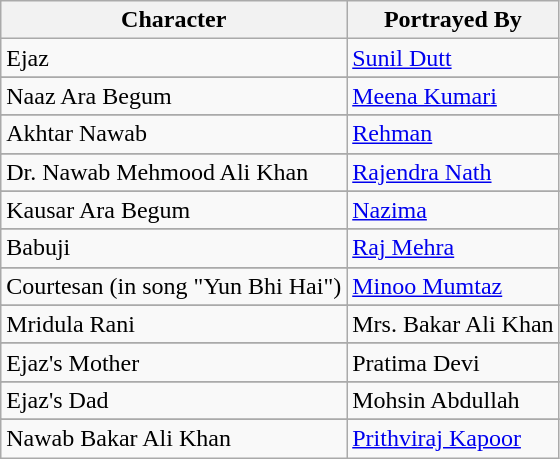<table class="wikitable">
<tr>
<th Rowspan=1>Character</th>
<th colspan="2">Portrayed By</th>
</tr>
<tr>
<td>Ejaz</td>
<td><a href='#'>Sunil Dutt</a></td>
</tr>
<tr>
</tr>
<tr>
<td>Naaz Ara Begum</td>
<td><a href='#'>Meena Kumari</a></td>
</tr>
<tr>
</tr>
<tr>
<td>Akhtar Nawab</td>
<td><a href='#'>Rehman</a></td>
</tr>
<tr>
</tr>
<tr>
<td>Dr. Nawab Mehmood Ali Khan</td>
<td><a href='#'>Rajendra Nath</a></td>
</tr>
<tr>
</tr>
<tr>
<td>Kausar Ara Begum</td>
<td><a href='#'>Nazima</a></td>
</tr>
<tr>
</tr>
<tr>
<td>Babuji</td>
<td><a href='#'>Raj Mehra</a></td>
</tr>
<tr>
</tr>
<tr>
<td>Courtesan (in song "Yun Bhi Hai")</td>
<td><a href='#'>Minoo Mumtaz</a></td>
</tr>
<tr>
</tr>
<tr>
<td>Mridula Rani</td>
<td>Mrs. Bakar Ali Khan</td>
</tr>
<tr>
</tr>
<tr>
<td>Ejaz's Mother</td>
<td>Pratima Devi</td>
</tr>
<tr>
</tr>
<tr>
<td>Ejaz's Dad</td>
<td>Mohsin Abdullah</td>
</tr>
<tr>
</tr>
<tr>
<td>Nawab Bakar Ali Khan</td>
<td><a href='#'>Prithviraj Kapoor</a></td>
</tr>
</table>
